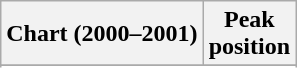<table class="wikitable sortable plainrowheaders">
<tr>
<th scope="col">Chart (2000–2001)</th>
<th scope="col">Peak<br>position</th>
</tr>
<tr>
</tr>
<tr>
</tr>
<tr>
</tr>
<tr>
</tr>
<tr>
</tr>
</table>
